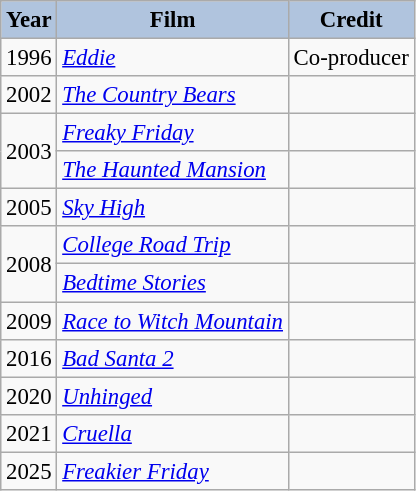<table class="wikitable" style="font-size:95%;">
<tr>
<th style="background:#B0C4DE;">Year</th>
<th style="background:#B0C4DE;">Film</th>
<th style="background:#B0C4DE;">Credit</th>
</tr>
<tr>
<td>1996</td>
<td><em><a href='#'>Eddie</a></em></td>
<td>Co-producer</td>
</tr>
<tr>
<td>2002</td>
<td><em><a href='#'>The Country Bears</a></em></td>
<td></td>
</tr>
<tr>
<td rowspan=2>2003</td>
<td><em><a href='#'>Freaky Friday</a></em></td>
<td></td>
</tr>
<tr>
<td><em><a href='#'>The Haunted Mansion</a></em></td>
<td></td>
</tr>
<tr>
<td>2005</td>
<td><em><a href='#'>Sky High</a></em></td>
<td></td>
</tr>
<tr>
<td rowspan=2>2008</td>
<td><em><a href='#'>College Road Trip</a></em></td>
<td></td>
</tr>
<tr>
<td><em><a href='#'>Bedtime Stories</a></em></td>
<td></td>
</tr>
<tr>
<td>2009</td>
<td><em><a href='#'>Race to Witch Mountain</a></em></td>
<td></td>
</tr>
<tr>
<td>2016</td>
<td><em><a href='#'>Bad Santa 2</a></em></td>
<td></td>
</tr>
<tr>
<td>2020</td>
<td><em><a href='#'>Unhinged</a></em></td>
<td></td>
</tr>
<tr>
<td>2021</td>
<td><em><a href='#'>Cruella</a></em></td>
<td></td>
</tr>
<tr>
<td>2025</td>
<td><em><a href='#'>Freakier Friday</a></em></td>
<td></td>
</tr>
</table>
